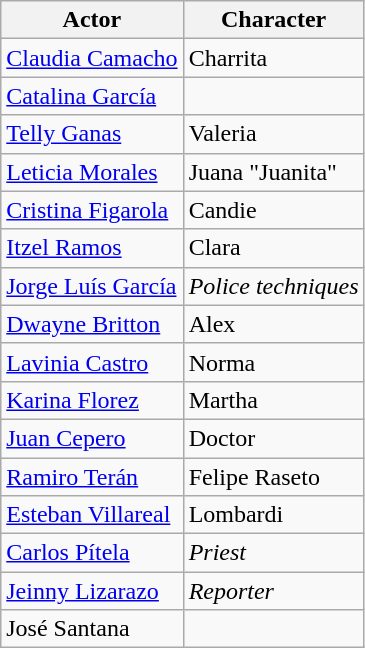<table class="wikitable">
<tr>
<th>Actor</th>
<th>Character</th>
</tr>
<tr>
<td><a href='#'>Claudia Camacho</a></td>
<td>Charrita</td>
</tr>
<tr>
<td><a href='#'>Catalina García</a></td>
<td></td>
</tr>
<tr>
<td><a href='#'>Telly Ganas</a></td>
<td>Valeria</td>
</tr>
<tr>
<td><a href='#'>Leticia Morales</a></td>
<td>Juana "Juanita"</td>
</tr>
<tr>
<td><a href='#'>Cristina Figarola</a></td>
<td>Candie</td>
</tr>
<tr>
<td><a href='#'>Itzel Ramos</a></td>
<td>Clara</td>
</tr>
<tr>
<td><a href='#'>Jorge Luís García</a></td>
<td><em>Police techniques</em></td>
</tr>
<tr>
<td><a href='#'>Dwayne Britton</a></td>
<td>Alex</td>
</tr>
<tr>
<td><a href='#'>Lavinia Castro</a></td>
<td>Norma</td>
</tr>
<tr>
<td><a href='#'>Karina Florez</a></td>
<td>Martha</td>
</tr>
<tr>
<td><a href='#'>Juan Cepero</a></td>
<td>Doctor</td>
</tr>
<tr>
<td><a href='#'>Ramiro Terán</a></td>
<td>Felipe Raseto</td>
</tr>
<tr>
<td><a href='#'>Esteban Villareal</a></td>
<td>Lombardi</td>
</tr>
<tr>
<td><a href='#'>Carlos Pítela</a></td>
<td><em>Priest</em></td>
</tr>
<tr>
<td><a href='#'>Jeinny Lizarazo</a></td>
<td><em>Reporter</em></td>
</tr>
<tr>
<td>José Santana</td>
<td></td>
</tr>
</table>
